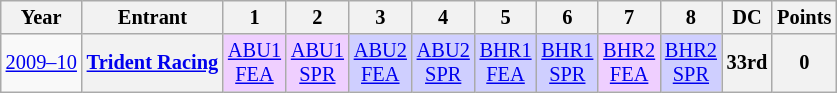<table class="wikitable" style="text-align:center; font-size:85%">
<tr>
<th>Year</th>
<th>Entrant</th>
<th>1</th>
<th>2</th>
<th>3</th>
<th>4</th>
<th>5</th>
<th>6</th>
<th>7</th>
<th>8</th>
<th>DC</th>
<th>Points</th>
</tr>
<tr>
<td nowrap><a href='#'>2009–10</a></td>
<th nowrap><a href='#'>Trident Racing</a></th>
<td style="background:#EFCFFF;"><a href='#'>ABU1<br>FEA</a><br></td>
<td style="background:#EFCFFF;"><a href='#'>ABU1<br>SPR</a><br></td>
<td style="background:#CFCFFF;"><a href='#'>ABU2<br>FEA</a><br></td>
<td style="background:#CFCFFF;"><a href='#'>ABU2<br>SPR</a><br></td>
<td style="background:#CFCFFF;"><a href='#'>BHR1<br>FEA</a><br></td>
<td style="background:#CFCFFF;"><a href='#'>BHR1<br>SPR</a><br></td>
<td style="background:#EFCFFF;"><a href='#'>BHR2<br>FEA</a><br></td>
<td style="background:#CFCFFF;"><a href='#'>BHR2<br>SPR</a><br></td>
<th>33rd</th>
<th>0</th>
</tr>
</table>
